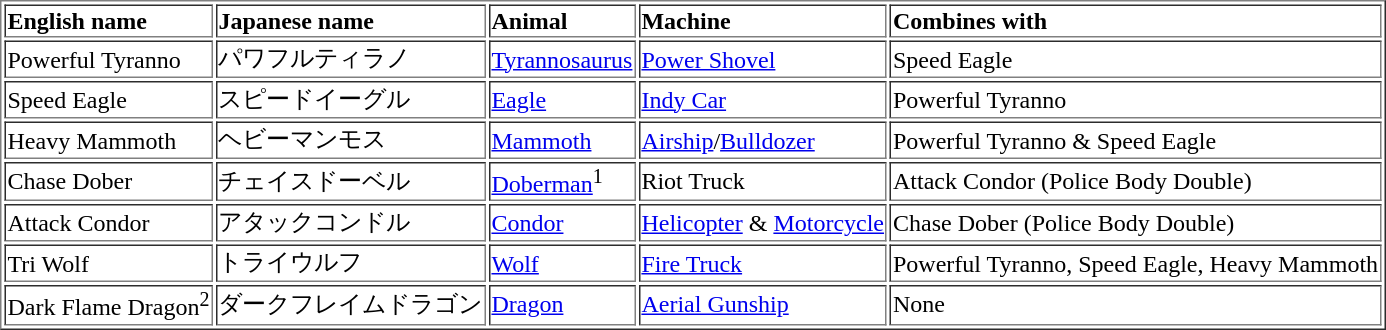<table border=1>
<tr>
<td><strong>English name</strong></td>
<td><strong>Japanese name</strong></td>
<td><strong>Animal</strong></td>
<td><strong>Machine</strong></td>
<td><strong>Combines with</strong></td>
</tr>
<tr>
<td>Powerful Tyranno</td>
<td>パワフルティラノ</td>
<td><a href='#'>Tyrannosaurus</a></td>
<td><a href='#'>Power Shovel</a></td>
<td>Speed Eagle</td>
</tr>
<tr>
<td>Speed Eagle</td>
<td>スピードイーグル</td>
<td><a href='#'>Eagle</a></td>
<td><a href='#'>Indy Car</a></td>
<td>Powerful Tyranno</td>
</tr>
<tr>
<td>Heavy Mammoth</td>
<td>ヘビーマンモス</td>
<td><a href='#'>Mammoth</a></td>
<td><a href='#'>Airship</a>/<a href='#'>Bulldozer</a></td>
<td>Powerful Tyranno & Speed Eagle</td>
</tr>
<tr>
<td>Chase Dober</td>
<td>チェイスドーベル</td>
<td><a href='#'>Doberman</a><sup>1</sup></td>
<td>Riot Truck</td>
<td>Attack Condor (Police Body Double)</td>
</tr>
<tr>
<td>Attack Condor</td>
<td>アタックコンドル</td>
<td><a href='#'>Condor</a></td>
<td><a href='#'>Helicopter</a> & <a href='#'>Motorcycle</a></td>
<td>Chase Dober (Police Body Double)</td>
</tr>
<tr>
<td>Tri Wolf</td>
<td>トライウルフ</td>
<td><a href='#'>Wolf</a></td>
<td><a href='#'>Fire Truck</a></td>
<td>Powerful Tyranno, Speed Eagle, Heavy Mammoth</td>
</tr>
<tr>
<td>Dark Flame Dragon<sup>2</sup></td>
<td>ダークフレイムドラゴン</td>
<td><a href='#'>Dragon</a></td>
<td><a href='#'>Aerial Gunship</a></td>
<td>None</td>
</tr>
</table>
